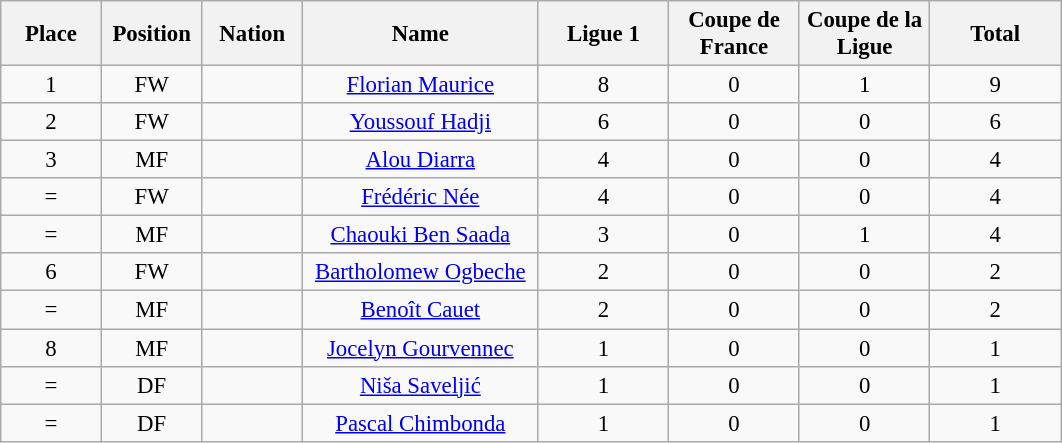<table class="wikitable" style="font-size: 95%; text-align: center;">
<tr>
<th width=60>Place</th>
<th width=60>Position</th>
<th width=60>Nation</th>
<th width=150>Name</th>
<th width=80>Ligue 1</th>
<th width=80>Coupe de France</th>
<th width=80>Coupe de la Ligue</th>
<th width=80><strong>Total</strong></th>
</tr>
<tr>
<td>1</td>
<td>FW</td>
<td></td>
<td><a href='#'>Florian Maurice</a></td>
<td>8</td>
<td>0</td>
<td>1</td>
<td>9</td>
</tr>
<tr>
<td>2</td>
<td>FW</td>
<td></td>
<td><a href='#'>Youssouf Hadji</a></td>
<td>6</td>
<td>0</td>
<td>0</td>
<td>6</td>
</tr>
<tr>
<td>3</td>
<td>MF</td>
<td></td>
<td><a href='#'>Alou Diarra</a></td>
<td>4</td>
<td>0</td>
<td>0</td>
<td>4</td>
</tr>
<tr>
<td>=</td>
<td>FW</td>
<td></td>
<td><a href='#'>Frédéric Née</a></td>
<td>4</td>
<td>0</td>
<td>0</td>
<td>4</td>
</tr>
<tr>
<td>=</td>
<td>MF</td>
<td></td>
<td><a href='#'>Chaouki Ben Saada</a></td>
<td>3</td>
<td>0</td>
<td>1</td>
<td>4</td>
</tr>
<tr>
<td>6</td>
<td>FW</td>
<td></td>
<td><a href='#'>Bartholomew Ogbeche</a></td>
<td>2</td>
<td>0</td>
<td>0</td>
<td>2</td>
</tr>
<tr>
<td>=</td>
<td>MF</td>
<td></td>
<td><a href='#'>Benoît Cauet</a></td>
<td>2</td>
<td>0</td>
<td>0</td>
<td>2</td>
</tr>
<tr>
<td>8</td>
<td>MF</td>
<td></td>
<td><a href='#'>Jocelyn Gourvennec</a></td>
<td>1</td>
<td>0</td>
<td>0</td>
<td>1</td>
</tr>
<tr>
<td>=</td>
<td>DF</td>
<td></td>
<td><a href='#'>Niša Saveljić</a></td>
<td>1</td>
<td>0</td>
<td>0</td>
<td>1</td>
</tr>
<tr>
<td>=</td>
<td>DF</td>
<td></td>
<td><a href='#'>Pascal Chimbonda</a></td>
<td>1</td>
<td>0</td>
<td>0</td>
<td>1</td>
</tr>
</table>
